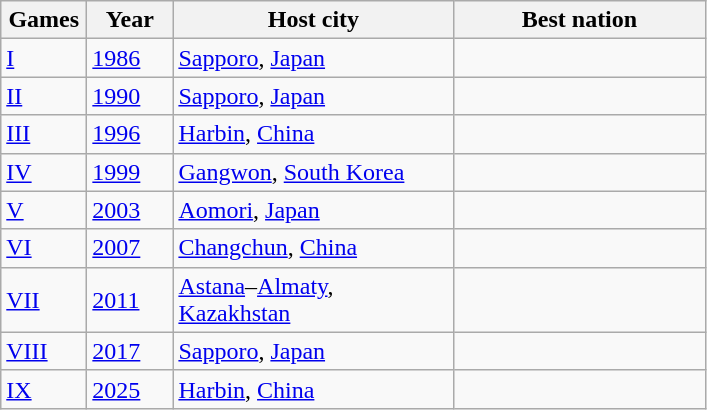<table class=wikitable>
<tr>
<th width=50>Games</th>
<th width=50>Year</th>
<th width=180>Host city</th>
<th width=160>Best nation</th>
</tr>
<tr>
<td><a href='#'>I</a></td>
<td><a href='#'>1986</a></td>
<td><a href='#'>Sapporo</a>, <a href='#'>Japan</a></td>
<td></td>
</tr>
<tr>
<td><a href='#'>II</a></td>
<td><a href='#'>1990</a></td>
<td><a href='#'>Sapporo</a>, <a href='#'>Japan</a></td>
<td></td>
</tr>
<tr>
<td><a href='#'>III</a></td>
<td><a href='#'>1996</a></td>
<td><a href='#'>Harbin</a>, <a href='#'>China</a></td>
<td></td>
</tr>
<tr>
<td><a href='#'>IV</a></td>
<td><a href='#'>1999</a></td>
<td><a href='#'>Gangwon</a>, <a href='#'>South Korea</a></td>
<td></td>
</tr>
<tr>
<td><a href='#'>V</a></td>
<td><a href='#'>2003</a></td>
<td><a href='#'>Aomori</a>, <a href='#'>Japan</a></td>
<td></td>
</tr>
<tr>
<td><a href='#'>VI</a></td>
<td><a href='#'>2007</a></td>
<td><a href='#'>Changchun</a>, <a href='#'>China</a></td>
<td></td>
</tr>
<tr>
<td><a href='#'>VII</a></td>
<td><a href='#'>2011</a></td>
<td><a href='#'>Astana</a>–<a href='#'>Almaty</a>, <a href='#'>Kazakhstan</a></td>
<td></td>
</tr>
<tr>
<td><a href='#'>VIII</a></td>
<td><a href='#'>2017</a></td>
<td><a href='#'>Sapporo</a>, <a href='#'>Japan</a></td>
<td></td>
</tr>
<tr>
<td><a href='#'>IX</a></td>
<td><a href='#'>2025</a></td>
<td><a href='#'>Harbin</a>, <a href='#'>China</a></td>
<td></td>
</tr>
</table>
